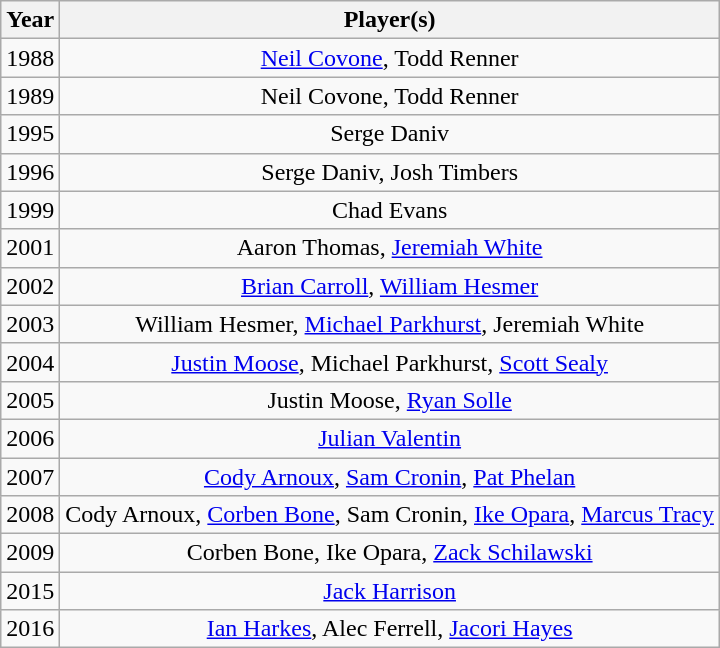<table class="wikitable" style="text-align: center;">
<tr>
<th>Year</th>
<th>Player(s)</th>
</tr>
<tr>
<td>1988</td>
<td><a href='#'>Neil Covone</a>, Todd Renner</td>
</tr>
<tr>
<td>1989</td>
<td>Neil Covone, Todd Renner</td>
</tr>
<tr>
<td>1995</td>
<td>Serge Daniv</td>
</tr>
<tr>
<td>1996</td>
<td>Serge Daniv, Josh Timbers</td>
</tr>
<tr>
<td>1999</td>
<td>Chad Evans</td>
</tr>
<tr>
<td>2001</td>
<td>Aaron Thomas, <a href='#'>Jeremiah White</a></td>
</tr>
<tr>
<td>2002</td>
<td><a href='#'>Brian Carroll</a>, <a href='#'>William Hesmer</a></td>
</tr>
<tr>
<td>2003</td>
<td>William Hesmer, <a href='#'>Michael Parkhurst</a>, Jeremiah White</td>
</tr>
<tr>
<td>2004</td>
<td><a href='#'>Justin Moose</a>, Michael Parkhurst, <a href='#'>Scott Sealy</a></td>
</tr>
<tr>
<td>2005</td>
<td>Justin Moose, <a href='#'>Ryan Solle</a></td>
</tr>
<tr>
<td>2006</td>
<td><a href='#'>Julian Valentin</a></td>
</tr>
<tr>
<td>2007</td>
<td><a href='#'>Cody Arnoux</a>, <a href='#'>Sam Cronin</a>, <a href='#'>Pat Phelan</a></td>
</tr>
<tr>
<td>2008</td>
<td>Cody Arnoux, <a href='#'>Corben Bone</a>, Sam Cronin, <a href='#'>Ike Opara</a>, <a href='#'>Marcus Tracy</a></td>
</tr>
<tr>
<td>2009</td>
<td>Corben Bone, Ike Opara, <a href='#'>Zack Schilawski</a></td>
</tr>
<tr>
<td>2015</td>
<td><a href='#'>Jack Harrison</a></td>
</tr>
<tr>
<td>2016</td>
<td><a href='#'>Ian Harkes</a>, Alec Ferrell, <a href='#'>Jacori Hayes</a></td>
</tr>
</table>
